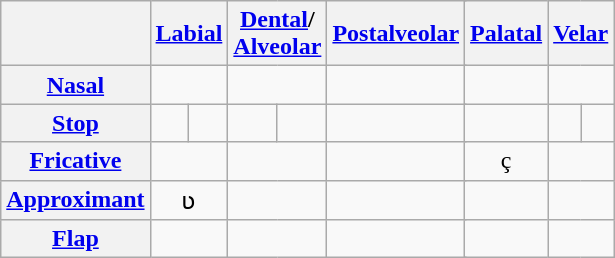<table class="wikitable" style="text-align: center;">
<tr>
<th></th>
<th colspan=2><a href='#'>Labial</a></th>
<th colspan=2><a href='#'>Dental</a>/<br><a href='#'>Alveolar</a></th>
<th colspan=2><a href='#'>Postalveolar</a></th>
<th colspan=2><a href='#'>Palatal</a></th>
<th colspan=2><a href='#'>Velar</a></th>
</tr>
<tr>
<th><a href='#'>Nasal</a></th>
<td colspan=2></td>
<td colspan=2></td>
<td colspan=2></td>
<td colspan=2></td>
<td colspan=2></td>
</tr>
<tr>
<th><a href='#'>Stop</a></th>
<td></td>
<td></td>
<td></td>
<td></td>
<td colspan=2></td>
<td colspan=2></td>
<td></td>
<td></td>
</tr>
<tr>
<th><a href='#'>Fricative</a></th>
<td colspan=2></td>
<td colspan=2></td>
<td colspan=2></td>
<td colspan=2>ç</td>
<td colspan=2></td>
</tr>
<tr>
<th><a href='#'>Approximant</a></th>
<td colspan=2>ʋ</td>
<td colspan=2></td>
<td colspan=2></td>
<td colspan=2></td>
<td colspan=2></td>
</tr>
<tr>
<th><a href='#'>Flap</a></th>
<td colspan=2></td>
<td colspan=2></td>
<td colspan=2></td>
<td colspan=2></td>
<td colspan=2></td>
</tr>
</table>
